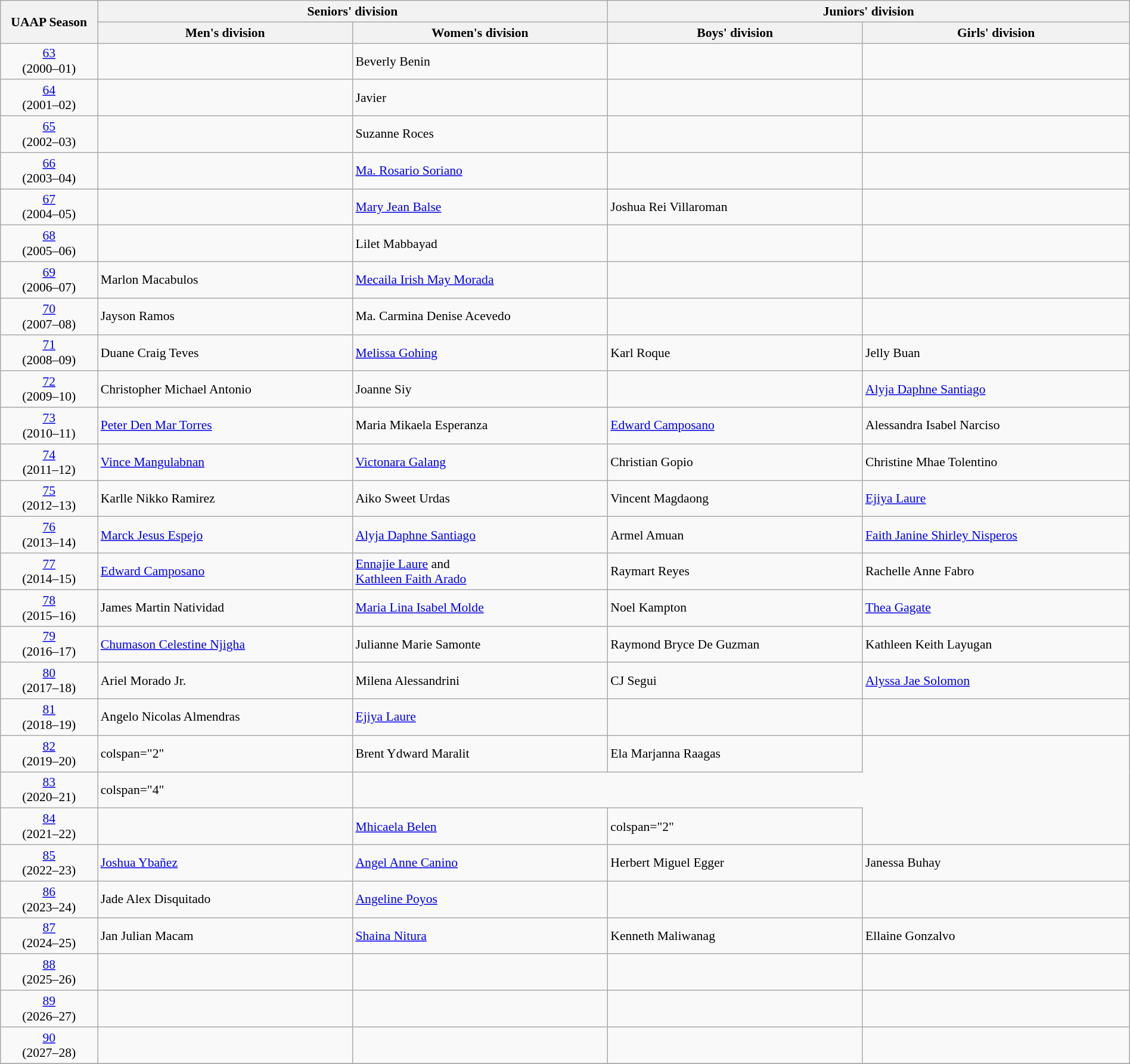<table class="wikitable" width="100%" style="font-size:90%;">
<tr>
<th rowspan=2 width=8%>UAAP Season</th>
<th colspan=2>Seniors' division</th>
<th colspan=2>Juniors' division</th>
</tr>
<tr>
<th width=21%>Men's division</th>
<th width=21%>Women's division</th>
<th width=21%>Boys' division</th>
<th width=22%>Girls' division</th>
</tr>
<tr>
<td align="center"><a href='#'>63</a><br>(2000–01)</td>
<td></td>
<td> Beverly Benin</td>
<td></td>
<td></td>
</tr>
<tr>
<td align="center"><a href='#'>64</a><br>(2001–02)</td>
<td></td>
<td> Javier</td>
<td></td>
<td></td>
</tr>
<tr>
<td align="center"><a href='#'>65</a><br>(2002–03)</td>
<td></td>
<td> Suzanne Roces</td>
<td></td>
<td></td>
</tr>
<tr>
<td align="center"><a href='#'>66</a><br>(2003–04)</td>
<td></td>
<td> <a href='#'>Ma. Rosario Soriano</a></td>
<td></td>
<td></td>
</tr>
<tr>
<td align="center"><a href='#'>67</a><br>(2004–05)</td>
<td></td>
<td> <a href='#'>Mary Jean Balse</a></td>
<td> Joshua Rei Villaroman</td>
<td></td>
</tr>
<tr>
<td align="center"><a href='#'>68</a><br>(2005–06)</td>
<td></td>
<td> Lilet Mabbayad</td>
<td></td>
<td></td>
</tr>
<tr>
<td align="center"><a href='#'>69</a><br>(2006–07)</td>
<td> Marlon Macabulos</td>
<td> <a href='#'>Mecaila Irish May Morada</a></td>
<td></td>
<td></td>
</tr>
<tr>
<td align="center"><a href='#'>70</a><br>(2007–08)</td>
<td> Jayson Ramos</td>
<td> Ma. Carmina Denise Acevedo</td>
<td></td>
<td></td>
</tr>
<tr>
<td align="center"><a href='#'>71</a><br>(2008–09)</td>
<td> Duane Craig Teves</td>
<td> <a href='#'>Melissa Gohing</a></td>
<td> Karl Roque</td>
<td> Jelly Buan</td>
</tr>
<tr>
<td align="center"><a href='#'>72</a><br>(2009–10)</td>
<td> Christopher Michael Antonio</td>
<td> Joanne Siy</td>
<td></td>
<td> <a href='#'>Alyja Daphne Santiago</a></td>
</tr>
<tr>
<td align="center"><a href='#'>73</a><br>(2010–11)</td>
<td> <a href='#'>Peter Den Mar Torres</a></td>
<td> Maria Mikaela Esperanza</td>
<td> <a href='#'>Edward Camposano</a></td>
<td> Alessandra Isabel Narciso</td>
</tr>
<tr>
<td align="center"><a href='#'>74</a><br>(2011–12)</td>
<td> <a href='#'>Vince Mangulabnan</a></td>
<td> <a href='#'>Victonara Galang</a></td>
<td> Christian Gopio</td>
<td> Christine Mhae Tolentino</td>
</tr>
<tr>
<td align="center"><a href='#'>75</a><br>(2012–13)</td>
<td> Karlle Nikko Ramirez</td>
<td> Aiko Sweet Urdas</td>
<td> Vincent Magdaong</td>
<td> <a href='#'>Ejiya Laure</a></td>
</tr>
<tr>
<td align="center"><a href='#'>76</a><br>(2013–14)</td>
<td> <a href='#'>Marck Jesus Espejo</a></td>
<td> <a href='#'>Alyja Daphne Santiago</a></td>
<td> Armel Amuan</td>
<td> <a href='#'>Faith Janine Shirley Nisperos</a></td>
</tr>
<tr>
<td align="center"><a href='#'>77</a><br>(2014–15)</td>
<td> <a href='#'>Edward Camposano</a></td>
<td> <a href='#'>Ennajie Laure</a> and <br>  <a href='#'>Kathleen Faith Arado</a></td>
<td> Raymart Reyes</td>
<td> Rachelle Anne Fabro</td>
</tr>
<tr>
<td align="center"><a href='#'>78</a><br>(2015–16)</td>
<td> James Martin Natividad</td>
<td> <a href='#'>Maria Lina Isabel Molde</a></td>
<td> Noel Kampton</td>
<td> <a href='#'>Thea Gagate</a></td>
</tr>
<tr>
<td align="center"><a href='#'>79</a><br>(2016–17)</td>
<td>  <a href='#'>Chumason Celestine Njigha</a></td>
<td> Julianne Marie Samonte</td>
<td> Raymond Bryce De Guzman</td>
<td> Kathleen Keith Layugan</td>
</tr>
<tr>
<td align="center"><a href='#'>80</a><br>(2017–18)</td>
<td>  Ariel Morado Jr.</td>
<td>  Milena Alessandrini</td>
<td> CJ Segui</td>
<td> <a href='#'>Alyssa Jae Solomon</a></td>
</tr>
<tr>
<td align="center"><a href='#'>81</a><br>(2018–19)</td>
<td> Angelo Nicolas Almendras</td>
<td>  <a href='#'>Ejiya Laure</a></td>
<td></td>
<td></td>
</tr>
<tr>
<td align="center"><a href='#'>82</a><br>(2019–20)</td>
<td>colspan="2" </td>
<td> Brent Ydward Maralit</td>
<td> Ela Marjanna Raagas</td>
</tr>
<tr>
<td align="center"><a href='#'>83</a><br>(2020–21)</td>
<td>colspan="4" </td>
</tr>
<tr>
<td align="center"><a href='#'>84</a><br>(2021–22)</td>
<td></td>
<td> <a href='#'>Mhicaela Belen</a></td>
<td>colspan="2" </td>
</tr>
<tr>
<td align="center"><a href='#'>85</a><br>(2022–23)</td>
<td> <a href='#'>Joshua Ybañez</a></td>
<td> <a href='#'>Angel Anne Canino</a></td>
<td> Herbert Miguel Egger</td>
<td> Janessa Buhay</td>
</tr>
<tr>
<td align="center"><a href='#'>86</a><br>(2023–24)</td>
<td> Jade Alex Disquitado</td>
<td> <a href='#'>Angeline Poyos</a></td>
<td></td>
<td></td>
</tr>
<tr>
<td align="center"><a href='#'>87</a><br>(2024–25)</td>
<td> Jan Julian Macam</td>
<td> <a href='#'>Shaina Nitura</a></td>
<td> Kenneth Maliwanag</td>
<td> Ellaine Gonzalvo</td>
</tr>
<tr>
<td align="center"><a href='#'>88</a><br>(2025–26)</td>
<td></td>
<td></td>
<td></td>
<td></td>
</tr>
<tr>
<td align="center"><a href='#'>89</a><br>(2026–27)</td>
<td></td>
<td></td>
<td></td>
<td></td>
</tr>
<tr>
<td align="center"><a href='#'>90</a><br>(2027–28)</td>
<td></td>
<td></td>
<td></td>
<td></td>
</tr>
<tr>
</tr>
</table>
